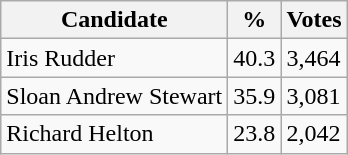<table class="wikitable">
<tr>
<th>Candidate</th>
<th>%</th>
<th>Votes</th>
</tr>
<tr>
<td>Iris Rudder</td>
<td>40.3</td>
<td>3,464</td>
</tr>
<tr>
<td>Sloan Andrew Stewart</td>
<td>35.9</td>
<td>3,081</td>
</tr>
<tr>
<td>Richard Helton</td>
<td>23.8</td>
<td>2,042</td>
</tr>
</table>
